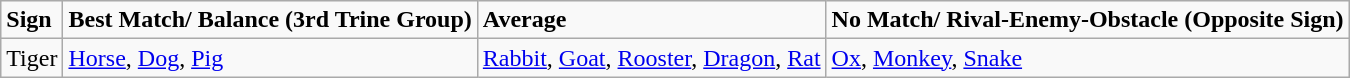<table class="wikitable" style="font-size:100%">
<tr>
<td><strong>Sign</strong></td>
<td><strong>Best Match/ Balance (3rd Trine Group)</strong></td>
<td><strong>Average</strong></td>
<td><strong>No Match/ Rival-Enemy-Obstacle (Opposite Sign)</strong></td>
</tr>
<tr>
<td>Tiger</td>
<td><a href='#'>Horse</a>, <a href='#'>Dog</a>, <a href='#'>Pig</a></td>
<td><a href='#'>Rabbit</a>, <a href='#'>Goat</a>, <a href='#'>Rooster</a>, <a href='#'>Dragon</a>, <a href='#'>Rat</a></td>
<td><a href='#'>Ox</a>, <a href='#'>Monkey</a>, <a href='#'>Snake</a></td>
</tr>
</table>
